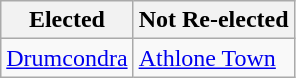<table class="wikitable">
<tr>
<th>Elected</th>
<th>Not Re-elected</th>
</tr>
<tr>
<td><a href='#'>Drumcondra</a></td>
<td><a href='#'>Athlone Town</a></td>
</tr>
</table>
